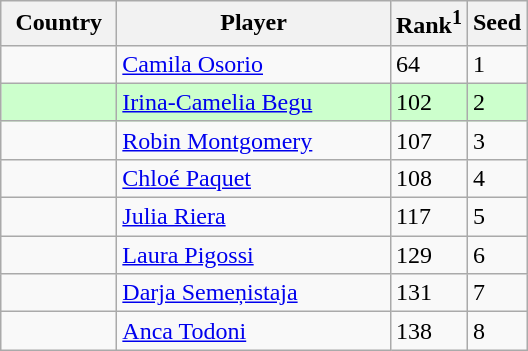<table class="sortable wikitable">
<tr>
<th width="70">Country</th>
<th width="175">Player</th>
<th>Rank<sup>1</sup></th>
<th>Seed</th>
</tr>
<tr>
<td></td>
<td><a href='#'>Camila Osorio</a></td>
<td>64</td>
<td>1</td>
</tr>
<tr style="background:#cfc;">
<td></td>
<td><a href='#'>Irina-Camelia Begu</a></td>
<td>102</td>
<td>2</td>
</tr>
<tr>
<td></td>
<td><a href='#'>Robin Montgomery</a></td>
<td>107</td>
<td>3</td>
</tr>
<tr>
<td></td>
<td><a href='#'>Chloé Paquet</a></td>
<td>108</td>
<td>4</td>
</tr>
<tr>
<td></td>
<td><a href='#'>Julia Riera</a></td>
<td>117</td>
<td>5</td>
</tr>
<tr>
<td></td>
<td><a href='#'>Laura Pigossi</a></td>
<td>129</td>
<td>6</td>
</tr>
<tr>
<td></td>
<td><a href='#'>Darja Semeņistaja</a></td>
<td>131</td>
<td>7</td>
</tr>
<tr>
<td></td>
<td><a href='#'>Anca Todoni</a></td>
<td>138</td>
<td>8</td>
</tr>
</table>
